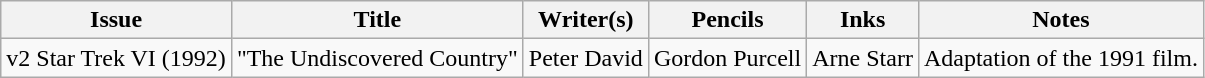<table class="wikitable">
<tr>
<th>Issue</th>
<th>Title</th>
<th>Writer(s)</th>
<th>Pencils</th>
<th>Inks</th>
<th>Notes</th>
</tr>
<tr>
<td>v2 Star Trek VI (1992)</td>
<td>"The Undiscovered Country"</td>
<td>Peter David</td>
<td>Gordon Purcell</td>
<td>Arne Starr</td>
<td>Adaptation of the 1991 film.</td>
</tr>
</table>
